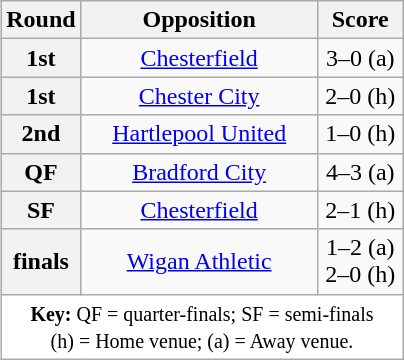<table class="wikitable plainrowheaders" style="text-align:center;margin-left:1em;float:right">
<tr>
<th width="25">Round</th>
<th width="150">Opposition</th>
<th width="50">Score</th>
</tr>
<tr>
<th scope=row style="text-align:center">1st</th>
<td><a href='#'>Chesterfield</a></td>
<td>3–0 (a)</td>
</tr>
<tr>
<th scope=row style="text-align:center">1st</th>
<td><a href='#'>Chester City</a></td>
<td>2–0 (h)</td>
</tr>
<tr>
<th scope=row style="text-align:center">2nd</th>
<td><a href='#'>Hartlepool United</a></td>
<td>1–0 (h)</td>
</tr>
<tr>
<th scope=row style="text-align:center">QF</th>
<td><a href='#'>Bradford City</a></td>
<td>4–3 (a)</td>
</tr>
<tr>
<th scope=row style="text-align:center">SF</th>
<td><a href='#'>Chesterfield</a></td>
<td>2–1 (h)</td>
</tr>
<tr>
<th scope=row style="text-align:center">finals</th>
<td><a href='#'>Wigan Athletic</a></td>
<td>1–2 (a) <br> 2–0 (h)</td>
</tr>
<tr>
<td colspan="3" style="background-color:white;"><small><strong>Key:</strong> QF = quarter-finals; SF = semi-finals<br>(h) = Home venue; (a) = Away venue.</small></td>
</tr>
</table>
